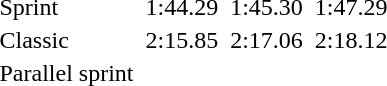<table>
<tr>
<td>Sprint</td>
<td></td>
<td>1:44.29</td>
<td></td>
<td>1:45.30</td>
<td></td>
<td>1:47.29</td>
</tr>
<tr>
<td>Classic</td>
<td></td>
<td>2:15.85</td>
<td></td>
<td>2:17.06</td>
<td></td>
<td>2:18.12</td>
</tr>
<tr>
<td>Parallel sprint</td>
<td colspan="2"></td>
<td colspan="2"></td>
<td colspan="2"></td>
</tr>
</table>
